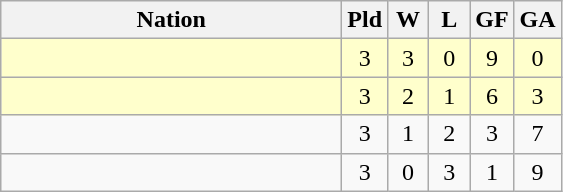<table class=wikitable style="text-align:center">
<tr>
<th width=220>Nation</th>
<th width=20>Pld</th>
<th width=20>W</th>
<th width=20>L</th>
<th width=20>GF</th>
<th width=20>GA</th>
</tr>
<tr bgcolor=#ffffcc>
<td align=left></td>
<td>3</td>
<td>3</td>
<td>0</td>
<td>9</td>
<td>0</td>
</tr>
<tr bgcolor=#ffffcc>
<td align=left></td>
<td>3</td>
<td>2</td>
<td>1</td>
<td>6</td>
<td>3</td>
</tr>
<tr>
<td align=left></td>
<td>3</td>
<td>1</td>
<td>2</td>
<td>3</td>
<td>7</td>
</tr>
<tr>
<td align=left></td>
<td>3</td>
<td>0</td>
<td>3</td>
<td>1</td>
<td>9</td>
</tr>
</table>
